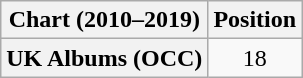<table class="wikitable plainrowheaders" style="text-align:center">
<tr>
<th scope="col">Chart (2010–2019)</th>
<th scope="col">Position</th>
</tr>
<tr>
<th scope="row">UK Albums (OCC)</th>
<td>18</td>
</tr>
</table>
